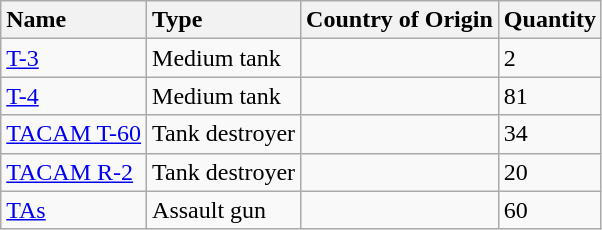<table class="wikitable">
<tr>
<th style="text-align: left;">Name</th>
<th style="text-align: left;">Type</th>
<th style="text-align: left;">Country of Origin</th>
<th style="text-align: left;">Quantity</th>
</tr>
<tr>
<td><a href='#'>T-3</a></td>
<td>Medium tank</td>
<td></td>
<td>2</td>
</tr>
<tr>
<td><a href='#'>T-4</a></td>
<td>Medium tank</td>
<td></td>
<td>81</td>
</tr>
<tr>
<td><a href='#'>TACAM T-60</a></td>
<td>Tank destroyer</td>
<td></td>
<td>34</td>
</tr>
<tr>
<td><a href='#'>TACAM R-2</a></td>
<td>Tank destroyer</td>
<td></td>
<td>20</td>
</tr>
<tr>
<td><a href='#'>TAs</a></td>
<td>Assault gun</td>
<td></td>
<td>60</td>
</tr>
</table>
